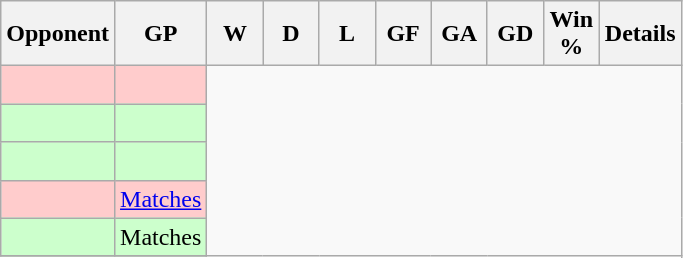<table class="wikitable" style="text-align:center;">
<tr>
<th>Opponent</th>
<th width="30">GP</th>
<th width="30">W</th>
<th width="30">D</th>
<th width="30">L</th>
<th width="30">GF</th>
<th width="30">GA</th>
<th width="30">GD</th>
<th width="30">Win %</th>
<th>Details</th>
</tr>
<tr bgcolor="#ffcccc">
<td align="left"><br></td>
<td></td>
</tr>
<tr bgcolor="#ccffcc">
<td align="left"><br></td>
<td></td>
</tr>
<tr bgcolor="#ccffcc">
<td align="left"><br></td>
<td></td>
</tr>
<tr bgcolor="#ffcccc">
<td align="left"><br></td>
<td><a href='#'>Matches</a></td>
</tr>
<tr bgcolor="#ccffcc">
<td align="left"><br></td>
<td>Matches</td>
</tr>
<tr>
</tr>
</table>
